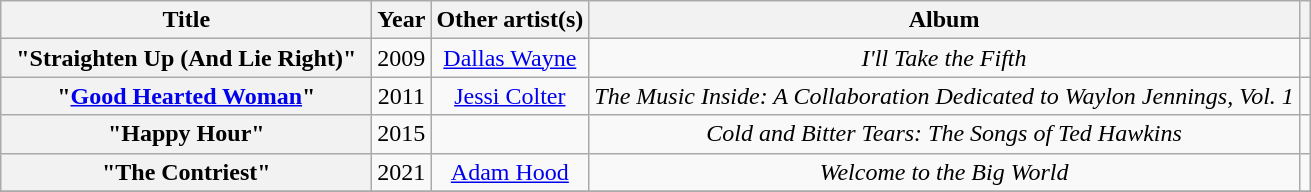<table class="wikitable plainrowheaders" style="text-align:center;">
<tr>
<th scope="col" style="width:15em;">Title</th>
<th scope="col">Year</th>
<th scope="col">Other artist(s)</th>
<th scope="col">Album</th>
<th scope="col"></th>
</tr>
<tr>
<th scope="row">"Straighten Up (And Lie Right)"</th>
<td>2009</td>
<td><a href='#'>Dallas Wayne</a></td>
<td><em>I'll Take the Fifth</em></td>
<td></td>
</tr>
<tr>
<th scope="row">"<a href='#'>Good Hearted Woman</a>"</th>
<td>2011</td>
<td><a href='#'>Jessi Colter</a></td>
<td><em>The Music Inside: A Collaboration Dedicated to Waylon Jennings, Vol. 1</em></td>
<td></td>
</tr>
<tr>
<th scope="row">"Happy Hour"</th>
<td>2015</td>
<td></td>
<td><em>Cold and Bitter Tears: The Songs of Ted Hawkins</em></td>
<td></td>
</tr>
<tr>
<th scope="row">"The Contriest"</th>
<td>2021</td>
<td><a href='#'>Adam Hood</a></td>
<td><em>Welcome to the Big World</em></td>
<td></td>
</tr>
<tr>
</tr>
</table>
